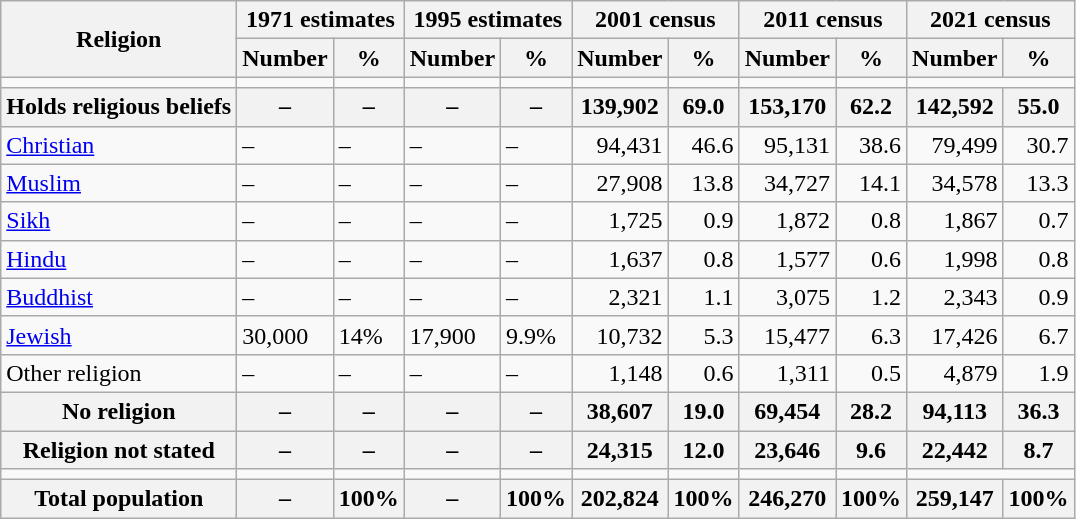<table class="wikitable sortable mw-collapsible">
<tr>
<th rowspan="2">Religion</th>
<th colspan="2">1971 estimates</th>
<th colspan="2">1995 estimates</th>
<th colspan="2">2001 census</th>
<th colspan="2">2011 census</th>
<th colspan="2">2021 census</th>
</tr>
<tr>
<th>Number</th>
<th>%</th>
<th>Number</th>
<th>%</th>
<th>Number</th>
<th>%</th>
<th>Number</th>
<th>%</th>
<th>Number</th>
<th>%</th>
</tr>
<tr>
<td></td>
<td></td>
<td></td>
<td></td>
<td></td>
<td></td>
<td></td>
<td></td>
<td></td>
</tr>
<tr>
<th>Holds religious beliefs</th>
<th>–</th>
<th>–</th>
<th>–</th>
<th>–</th>
<th>139,902</th>
<th>69.0</th>
<th>153,170</th>
<th>62.2</th>
<th>142,592</th>
<th>55.0</th>
</tr>
<tr>
<td><a href='#'>Christian</a></td>
<td>–</td>
<td>–</td>
<td>–</td>
<td>–</td>
<td align="right">94,431</td>
<td align="right">46.6</td>
<td align="right">95,131</td>
<td align="right">38.6</td>
<td align="right">79,499</td>
<td align="right">30.7</td>
</tr>
<tr>
<td><a href='#'>Muslim</a></td>
<td>–</td>
<td>–</td>
<td>–</td>
<td>–</td>
<td align="right">27,908</td>
<td align="right">13.8</td>
<td align="right">34,727</td>
<td align="right">14.1</td>
<td align="right">34,578</td>
<td align="right">13.3</td>
</tr>
<tr>
<td><a href='#'>Sikh</a></td>
<td>–</td>
<td>–</td>
<td>–</td>
<td>–</td>
<td align="right">1,725</td>
<td align="right">0.9</td>
<td align="right">1,872</td>
<td align="right">0.8</td>
<td align="right">1,867</td>
<td align="right">0.7</td>
</tr>
<tr>
<td><a href='#'>Hindu</a></td>
<td>–</td>
<td>–</td>
<td>–</td>
<td>–</td>
<td align="right">1,637</td>
<td align="right">0.8</td>
<td align="right">1,577</td>
<td align="right">0.6</td>
<td align="right">1,998</td>
<td align="right">0.8</td>
</tr>
<tr>
<td><a href='#'>Buddhist</a></td>
<td>–</td>
<td>–</td>
<td>–</td>
<td>–</td>
<td align="right">2,321</td>
<td align="right">1.1</td>
<td align="right">3,075</td>
<td align="right">1.2</td>
<td align="right">2,343</td>
<td align="right">0.9</td>
</tr>
<tr>
<td><a href='#'>Jewish</a></td>
<td>30,000</td>
<td>14%</td>
<td>17,900</td>
<td>9.9%</td>
<td align="right">10,732</td>
<td align="right">5.3</td>
<td align="right">15,477</td>
<td align="right">6.3</td>
<td align="right">17,426</td>
<td align="right">6.7</td>
</tr>
<tr>
<td>Other religion</td>
<td>–</td>
<td>–</td>
<td>–</td>
<td>–</td>
<td align="right">1,148</td>
<td align="right">0.6</td>
<td align="right">1,311</td>
<td align="right">0.5</td>
<td align="right">4,879</td>
<td align="right">1.9</td>
</tr>
<tr>
<th>No religion</th>
<th>–</th>
<th>–</th>
<th>–</th>
<th>–</th>
<th align="right">38,607</th>
<th align="right">19.0</th>
<th align="right">69,454</th>
<th align="right">28.2</th>
<th align="right">94,113</th>
<th align="right">36.3</th>
</tr>
<tr>
<th>Religion not stated</th>
<th>–</th>
<th>–</th>
<th>–</th>
<th>–</th>
<th align="right">24,315</th>
<th align="right">12.0</th>
<th align="right">23,646</th>
<th align="right">9.6</th>
<th align="right">22,442</th>
<th align="right">8.7</th>
</tr>
<tr>
<td></td>
<td></td>
<td></td>
<td></td>
<td></td>
<td></td>
<td></td>
<td></td>
<td></td>
</tr>
<tr>
<th>Total population</th>
<th>–</th>
<th>100%</th>
<th>–</th>
<th>100%</th>
<th align="right">202,824</th>
<th align="right">100%</th>
<th align="right">246,270</th>
<th align="right">100%</th>
<th align="right">259,147</th>
<th align="right">100%</th>
</tr>
</table>
